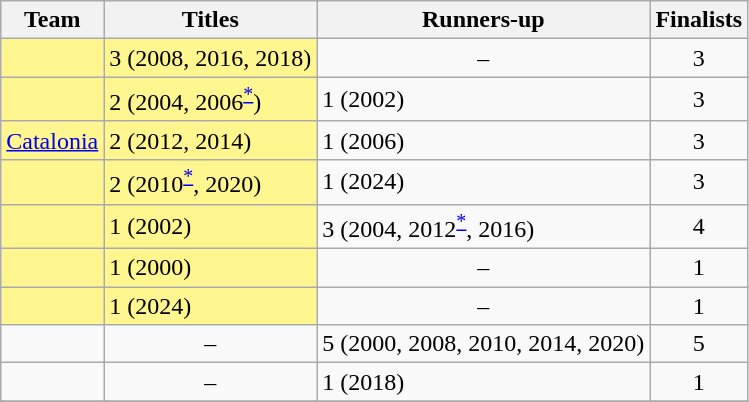<table class="wikitable sortable">
<tr>
<th>Team</th>
<th>Titles</th>
<th>Runners-up</th>
<th>Finalists</th>
</tr>
<tr>
<td style="background:#fff68f"></td>
<td style="background:#fff68f">3 (2008, 2016, 2018)</td>
<td align="center">–</td>
<td align="center">3</td>
</tr>
<tr>
<td style="background:#fff68f"></td>
<td style="background:#fff68f">2 (2004, 2006<sup><a href='#'>*</a></sup>)</td>
<td>1 (2002)</td>
<td align="center">3</td>
</tr>
<tr>
<td style="background:#fff68f"> <a href='#'>Catalonia</a></td>
<td style="background:#fff68f">2 (2012, 2014)</td>
<td>1 (2006)</td>
<td align="center">3</td>
</tr>
<tr>
<td style="background:#fff68f"></td>
<td style="background:#fff68f">2 (2010<sup><a href='#'>*</a></sup>, 2020)</td>
<td>1 (2024)</td>
<td align="center">3</td>
</tr>
<tr>
<td style="background:#fff68f"></td>
<td style="background:#fff68f">1 (2002)</td>
<td>3 (2004, 2012<sup><a href='#'>*</a></sup>, 2016)</td>
<td align="center">4</td>
</tr>
<tr>
<td style="background:#fff68f"></td>
<td style="background:#fff68f">1 (2000)</td>
<td align="center">–</td>
<td align="center">1</td>
</tr>
<tr>
<td style="background:#fff68f"></td>
<td style="background:#fff68f">1 (2024)</td>
<td align="center">–</td>
<td align="center">1</td>
</tr>
<tr>
<td></td>
<td align="center">–</td>
<td>5 (2000, 2008, 2010, 2014, 2020)</td>
<td align="center">5</td>
</tr>
<tr>
<td></td>
<td align="center">–</td>
<td>1 (2018)</td>
<td align="center">1</td>
</tr>
<tr>
</tr>
</table>
